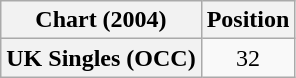<table class="wikitable plainrowheaders" style="text-align:center">
<tr>
<th>Chart (2004)</th>
<th>Position</th>
</tr>
<tr>
<th scope="row">UK Singles (OCC)</th>
<td>32</td>
</tr>
</table>
